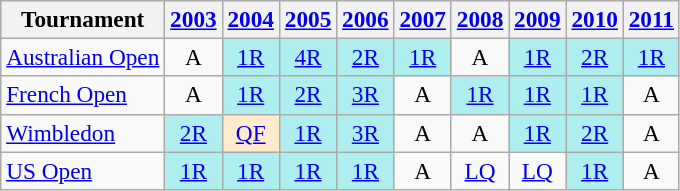<table class=wikitable style=text-align:center;font-size:97%>
<tr>
<th>Tournament</th>
<th><a href='#'>2003</a></th>
<th><a href='#'>2004</a></th>
<th><a href='#'>2005</a></th>
<th><a href='#'>2006</a></th>
<th><a href='#'>2007</a></th>
<th><a href='#'>2008</a></th>
<th><a href='#'>2009</a></th>
<th><a href='#'>2010</a></th>
<th><a href='#'>2011</a></th>
</tr>
<tr>
<td align=left><a href='#'>Australian Open</a></td>
<td>A</td>
<td bgcolor=#afeeee><a href='#'>1R</a></td>
<td bgcolor=#afeeee><a href='#'>4R</a></td>
<td bgcolor=#afeeee><a href='#'>2R</a></td>
<td bgcolor=#afeeee><a href='#'>1R</a></td>
<td>A</td>
<td bgcolor=#afeeee><a href='#'>1R</a></td>
<td bgcolor=#afeeee><a href='#'>2R</a></td>
<td bgcolor=#afeeee><a href='#'>1R</a></td>
</tr>
<tr>
<td align=left><a href='#'>French Open</a></td>
<td>A</td>
<td bgcolor=#afeeee><a href='#'>1R</a></td>
<td bgcolor=#afeeee><a href='#'>2R</a></td>
<td bgcolor=#afeeee><a href='#'>3R</a></td>
<td>A</td>
<td bgcolor=#afeeee><a href='#'>1R</a></td>
<td bgcolor=#afeeee><a href='#'>1R</a></td>
<td bgcolor=#afeeee><a href='#'>1R</a></td>
<td>A</td>
</tr>
<tr>
<td align=left><a href='#'>Wimbledon</a></td>
<td bgcolor=#afeeee><a href='#'>2R</a></td>
<td bgcolor=#ffebcd><a href='#'>QF</a></td>
<td bgcolor=#afeeee><a href='#'>1R</a></td>
<td bgcolor=#afeeee><a href='#'>3R</a></td>
<td>A</td>
<td>A</td>
<td bgcolor=#afeeee><a href='#'>1R</a></td>
<td bgcolor=#afeeee><a href='#'>2R</a></td>
<td>A</td>
</tr>
<tr>
<td align=left><a href='#'>US Open</a></td>
<td bgcolor=#afeeee><a href='#'>1R</a></td>
<td bgcolor=#afeeee><a href='#'>1R</a></td>
<td bgcolor=#afeeee><a href='#'>1R</a></td>
<td bgcolor=#afeeee><a href='#'>1R</a></td>
<td>A</td>
<td><a href='#'>LQ</a></td>
<td><a href='#'>LQ</a></td>
<td bgcolor=#afeeee><a href='#'>1R</a></td>
<td>A</td>
</tr>
</table>
